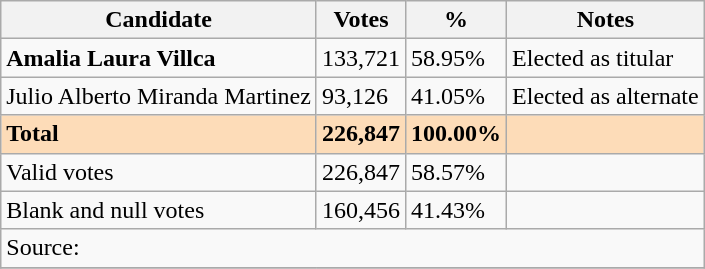<table class=wikitable>
<tr>
<th>Candidate</th>
<th>Votes</th>
<th>%</th>
<th>Notes</th>
</tr>
<tr>
<td><strong>Amalia Laura Villca</strong></td>
<td>133,721</td>
<td>58.95%</td>
<td>Elected as titular</td>
</tr>
<tr>
<td>Julio Alberto Miranda Martinez</td>
<td>93,126</td>
<td>41.05%</td>
<td>Elected as alternate</td>
</tr>
<tr>
<td style="background:#FDDCB8"><strong>Total</strong></td>
<td style="background:#FDDCB8"><strong>226,847</strong></td>
<td style="background:#FDDCB8"><strong>100.00%</strong></td>
<td style="background:#FDDCB8"></td>
</tr>
<tr>
<td>Valid votes</td>
<td>226,847</td>
<td>58.57%</td>
<td></td>
</tr>
<tr>
<td>Blank and null votes</td>
<td>160,456</td>
<td>41.43%</td>
<td></td>
</tr>
<tr>
<td colspan="4">Source: </td>
</tr>
<tr>
</tr>
</table>
